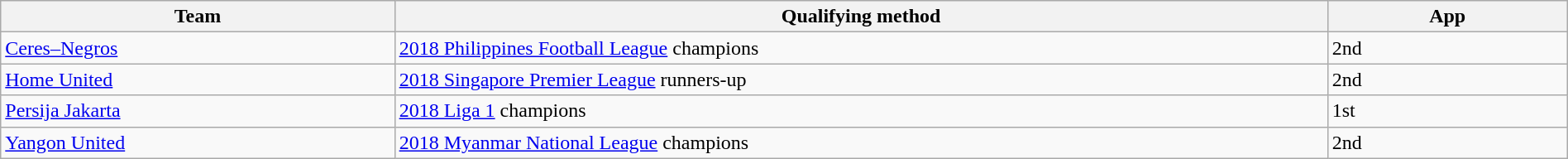<table class="wikitable" style="table-layout:fixed;width:100%;">
<tr>
<th width=25%>Team</th>
<th width=60%>Qualifying method</th>
<th width=15%>App </th>
</tr>
<tr>
<td> <a href='#'>Ceres–Negros</a></td>
<td><a href='#'>2018 Philippines Football League</a> champions</td>
<td>2nd </td>
</tr>
<tr>
<td> <a href='#'>Home United</a></td>
<td><a href='#'>2018 Singapore Premier League</a> runners-up</td>
<td>2nd </td>
</tr>
<tr>
<td> <a href='#'>Persija Jakarta</a></td>
<td><a href='#'>2018 Liga 1</a> champions</td>
<td>1st</td>
</tr>
<tr>
<td> <a href='#'>Yangon United</a></td>
<td><a href='#'>2018 Myanmar National League</a> champions</td>
<td>2nd </td>
</tr>
</table>
